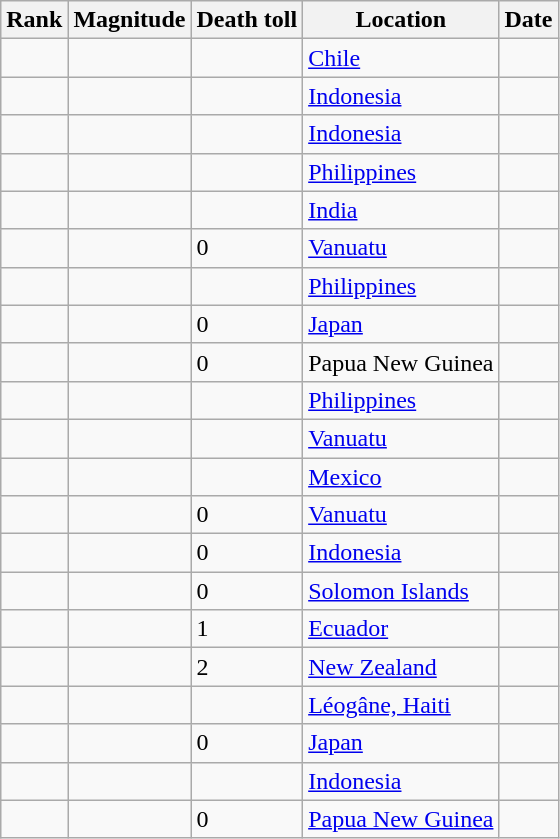<table class="sortable wikitable" style="font-size:100%;">
<tr>
<th>Rank</th>
<th>Magnitude</th>
<th>Death toll</th>
<th>Location</th>
<th>Date</th>
</tr>
<tr>
<td></td>
<td></td>
<td></td>
<td> <a href='#'>Chile</a></td>
<td></td>
</tr>
<tr>
<td></td>
<td></td>
<td></td>
<td> <a href='#'>Indonesia</a></td>
<td></td>
</tr>
<tr>
<td></td>
<td></td>
<td></td>
<td> <a href='#'>Indonesia</a></td>
<td></td>
</tr>
<tr>
<td></td>
<td></td>
<td></td>
<td> <a href='#'>Philippines</a></td>
<td></td>
</tr>
<tr>
<td></td>
<td></td>
<td></td>
<td> <a href='#'>India</a></td>
<td></td>
</tr>
<tr>
<td></td>
<td></td>
<td>0</td>
<td> <a href='#'>Vanuatu</a></td>
<td></td>
</tr>
<tr>
<td></td>
<td></td>
<td></td>
<td> <a href='#'>Philippines</a></td>
<td></td>
</tr>
<tr>
<td></td>
<td></td>
<td>0</td>
<td> <a href='#'>Japan</a></td>
<td></td>
</tr>
<tr>
<td></td>
<td></td>
<td>0</td>
<td> Papua New Guinea</td>
<td></td>
</tr>
<tr>
<td></td>
<td></td>
<td></td>
<td> <a href='#'>Philippines</a></td>
<td></td>
</tr>
<tr>
<td></td>
<td></td>
<td></td>
<td> <a href='#'>Vanuatu</a></td>
<td></td>
</tr>
<tr>
<td></td>
<td></td>
<td></td>
<td> <a href='#'>Mexico</a></td>
<td></td>
</tr>
<tr>
<td></td>
<td></td>
<td>0</td>
<td> <a href='#'>Vanuatu</a></td>
<td></td>
</tr>
<tr>
<td></td>
<td></td>
<td>0</td>
<td> <a href='#'>Indonesia</a></td>
<td></td>
</tr>
<tr>
<td></td>
<td></td>
<td>0</td>
<td> <a href='#'>Solomon Islands</a></td>
<td></td>
</tr>
<tr>
<td></td>
<td></td>
<td>1</td>
<td> <a href='#'>Ecuador</a></td>
<td></td>
</tr>
<tr>
<td></td>
<td></td>
<td>2</td>
<td> <a href='#'>New Zealand</a></td>
<td></td>
</tr>
<tr>
<td></td>
<td></td>
<td></td>
<td> <a href='#'>Léogâne, Haiti</a></td>
<td></td>
</tr>
<tr>
<td></td>
<td></td>
<td>0</td>
<td> <a href='#'>Japan</a></td>
<td></td>
</tr>
<tr>
<td></td>
<td></td>
<td></td>
<td> <a href='#'>Indonesia</a></td>
<td></td>
</tr>
<tr>
<td></td>
<td></td>
<td>0</td>
<td> <a href='#'>Papua New Guinea</a></td>
<td></td>
</tr>
</table>
